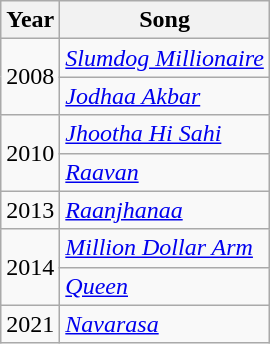<table class="wikitable sortable">
<tr>
<th><strong>Year</strong></th>
<th><strong>Song</strong></th>
</tr>
<tr>
<td rowspan="2">2008</td>
<td><em><a href='#'>Slumdog Millionaire</a></em></td>
</tr>
<tr>
<td><em><a href='#'>Jodhaa Akbar</a></em></td>
</tr>
<tr>
<td rowspan="2">2010</td>
<td><em><a href='#'>Jhootha Hi Sahi</a></em></td>
</tr>
<tr>
<td><em><a href='#'>Raavan</a></em></td>
</tr>
<tr>
<td>2013</td>
<td><em><a href='#'>Raanjhanaa</a></em></td>
</tr>
<tr>
<td rowspan="2">2014</td>
<td><em><a href='#'>Million Dollar Arm</a></em></td>
</tr>
<tr>
<td><em><a href='#'>Queen</a></em></td>
</tr>
<tr>
<td>2021</td>
<td><em><a href='#'>Navarasa</a></em></td>
</tr>
</table>
